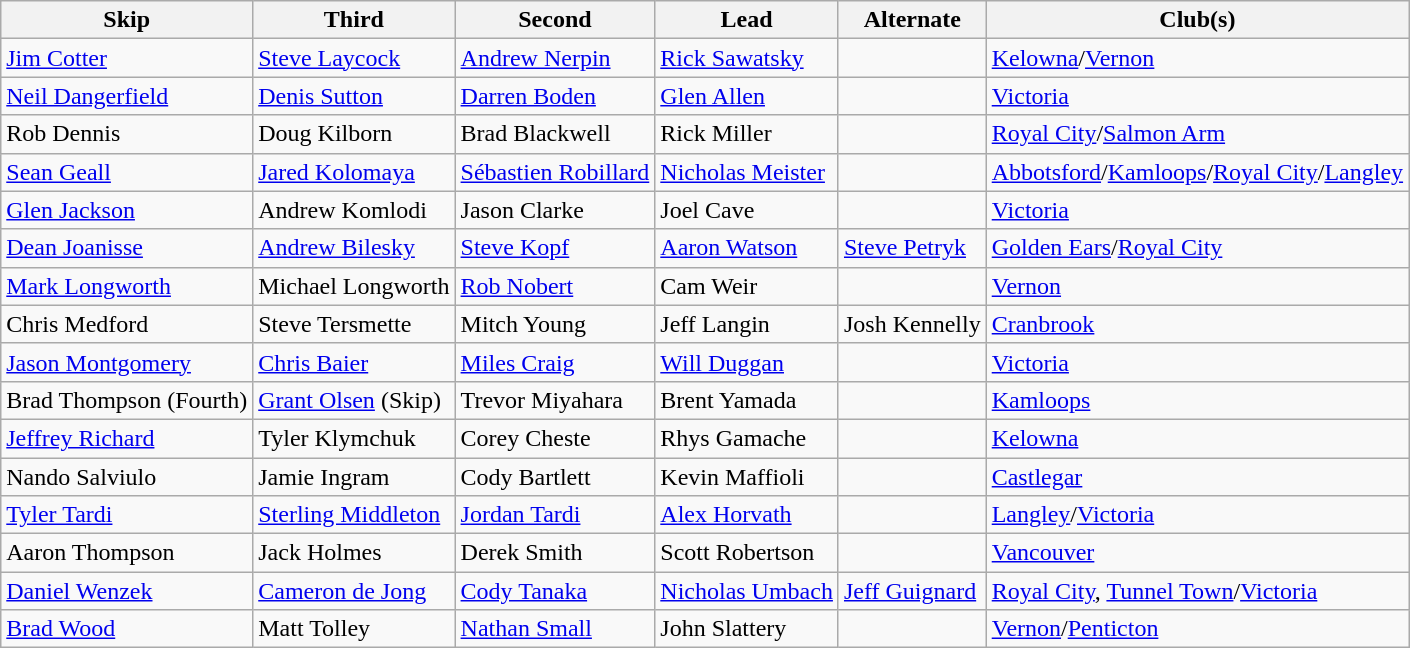<table class="wikitable">
<tr>
<th>Skip</th>
<th>Third</th>
<th>Second</th>
<th>Lead</th>
<th>Alternate</th>
<th>Club(s)</th>
</tr>
<tr>
<td><a href='#'>Jim Cotter</a></td>
<td><a href='#'>Steve Laycock</a></td>
<td><a href='#'>Andrew Nerpin</a></td>
<td><a href='#'>Rick Sawatsky</a></td>
<td></td>
<td><a href='#'>Kelowna</a>/<a href='#'>Vernon</a></td>
</tr>
<tr>
<td><a href='#'>Neil Dangerfield</a></td>
<td><a href='#'>Denis Sutton</a></td>
<td><a href='#'>Darren Boden</a></td>
<td><a href='#'>Glen Allen</a></td>
<td></td>
<td><a href='#'>Victoria</a></td>
</tr>
<tr>
<td>Rob Dennis</td>
<td>Doug Kilborn</td>
<td>Brad Blackwell</td>
<td>Rick Miller</td>
<td></td>
<td><a href='#'>Royal City</a>/<a href='#'>Salmon Arm</a></td>
</tr>
<tr>
<td><a href='#'>Sean Geall</a></td>
<td><a href='#'>Jared Kolomaya</a></td>
<td><a href='#'>Sébastien Robillard</a></td>
<td><a href='#'>Nicholas Meister</a></td>
<td></td>
<td><a href='#'>Abbotsford</a>/<a href='#'>Kamloops</a>/<a href='#'>Royal City</a>/<a href='#'>Langley</a></td>
</tr>
<tr>
<td><a href='#'>Glen Jackson</a></td>
<td>Andrew Komlodi</td>
<td>Jason Clarke</td>
<td>Joel Cave</td>
<td></td>
<td><a href='#'>Victoria</a></td>
</tr>
<tr>
<td><a href='#'>Dean Joanisse</a></td>
<td><a href='#'>Andrew Bilesky</a></td>
<td><a href='#'>Steve Kopf</a></td>
<td><a href='#'>Aaron Watson</a></td>
<td><a href='#'>Steve Petryk</a></td>
<td><a href='#'>Golden Ears</a>/<a href='#'>Royal City</a></td>
</tr>
<tr>
<td><a href='#'>Mark Longworth</a></td>
<td>Michael Longworth</td>
<td><a href='#'>Rob Nobert</a></td>
<td>Cam Weir</td>
<td></td>
<td><a href='#'>Vernon</a></td>
</tr>
<tr>
<td>Chris Medford</td>
<td>Steve Tersmette</td>
<td>Mitch Young</td>
<td>Jeff Langin</td>
<td>Josh Kennelly</td>
<td><a href='#'>Cranbrook</a></td>
</tr>
<tr>
<td><a href='#'>Jason Montgomery</a></td>
<td><a href='#'>Chris Baier</a></td>
<td><a href='#'>Miles Craig</a></td>
<td><a href='#'>Will Duggan</a></td>
<td></td>
<td><a href='#'>Victoria</a></td>
</tr>
<tr>
<td>Brad Thompson (Fourth)</td>
<td><a href='#'>Grant Olsen</a> (Skip)</td>
<td>Trevor Miyahara</td>
<td>Brent Yamada</td>
<td></td>
<td><a href='#'>Kamloops</a></td>
</tr>
<tr>
<td><a href='#'>Jeffrey Richard</a></td>
<td>Tyler Klymchuk</td>
<td>Corey Cheste</td>
<td>Rhys Gamache</td>
<td></td>
<td><a href='#'>Kelowna</a></td>
</tr>
<tr>
<td>Nando Salviulo</td>
<td>Jamie Ingram</td>
<td>Cody Bartlett</td>
<td>Kevin Maffioli</td>
<td></td>
<td><a href='#'>Castlegar</a></td>
</tr>
<tr>
<td><a href='#'>Tyler Tardi</a></td>
<td><a href='#'>Sterling Middleton</a></td>
<td><a href='#'>Jordan Tardi</a></td>
<td><a href='#'>Alex Horvath</a></td>
<td></td>
<td><a href='#'>Langley</a>/<a href='#'>Victoria</a></td>
</tr>
<tr>
<td>Aaron Thompson</td>
<td>Jack Holmes</td>
<td>Derek Smith</td>
<td>Scott Robertson</td>
<td></td>
<td><a href='#'>Vancouver</a></td>
</tr>
<tr>
<td><a href='#'>Daniel Wenzek</a></td>
<td><a href='#'>Cameron de Jong</a></td>
<td><a href='#'>Cody Tanaka</a></td>
<td><a href='#'>Nicholas Umbach</a></td>
<td><a href='#'>Jeff Guignard</a></td>
<td><a href='#'>Royal City</a>, <a href='#'>Tunnel Town</a>/<a href='#'>Victoria</a></td>
</tr>
<tr>
<td><a href='#'>Brad Wood</a></td>
<td>Matt Tolley</td>
<td><a href='#'>Nathan Small</a></td>
<td>John Slattery</td>
<td></td>
<td><a href='#'>Vernon</a>/<a href='#'>Penticton</a></td>
</tr>
</table>
